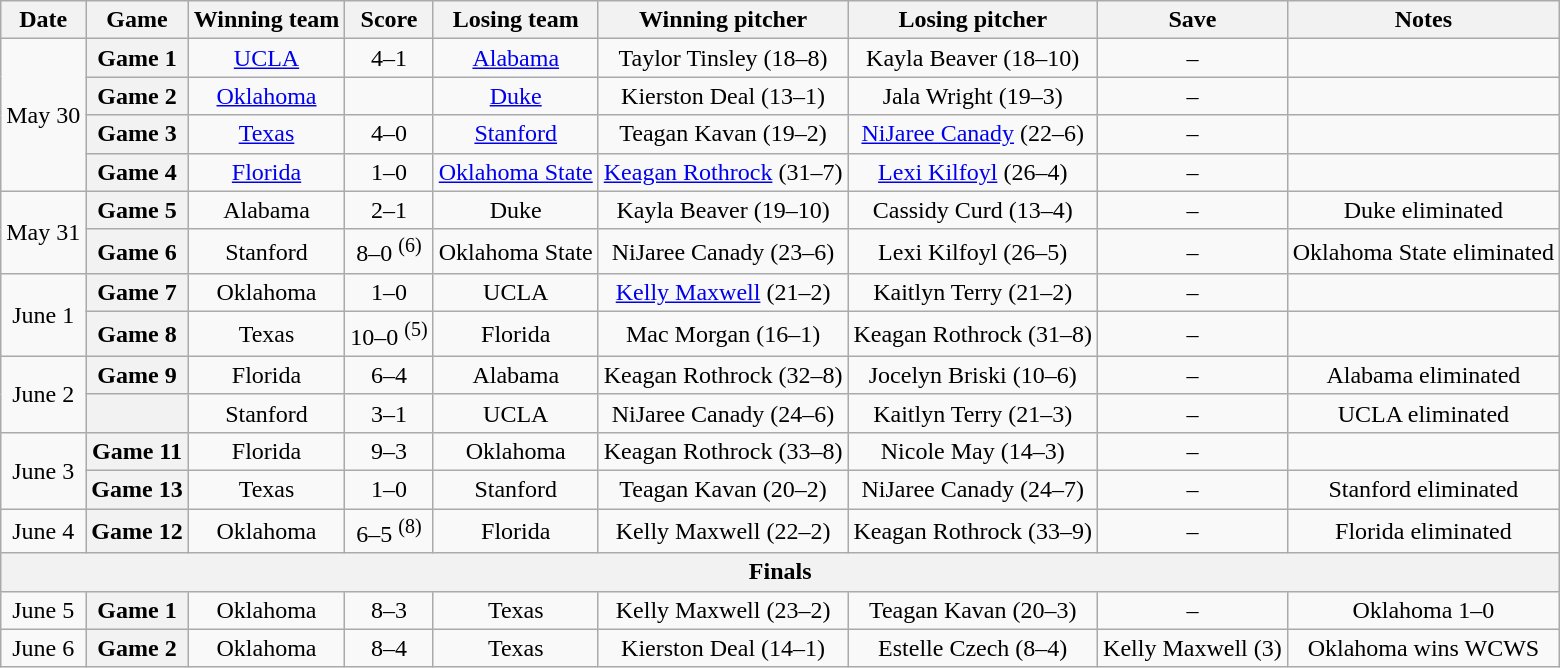<table class="wikitable plainrowheaders" style="text-align:center">
<tr>
<th scope="col">Date</th>
<th scope="col">Game</th>
<th scope="col">Winning team</th>
<th scope="col">Score</th>
<th scope="col">Losing team</th>
<th scope="col">Winning pitcher</th>
<th scope="col">Losing pitcher</th>
<th scope="col">Save</th>
<th scope="col">Notes</th>
</tr>
<tr>
<td rowspan=4>May 30</td>
<th scope="row" style="text-align:center">Game 1</th>
<td><a href='#'>UCLA</a></td>
<td>4–1</td>
<td><a href='#'>Alabama</a></td>
<td>Taylor Tinsley (18–8)</td>
<td>Kayla Beaver (18–10)</td>
<td>–</td>
<td></td>
</tr>
<tr>
<th scope="row" style="text-align:center">Game 2</th>
<td><a href='#'>Oklahoma</a></td>
<td></td>
<td><a href='#'>Duke</a></td>
<td>Kierston Deal (13–1)</td>
<td>Jala Wright (19–3)</td>
<td>–</td>
<td></td>
</tr>
<tr>
<th scope="row" style="text-align:center">Game 3</th>
<td><a href='#'>Texas</a></td>
<td>4–0</td>
<td><a href='#'>Stanford</a></td>
<td>Teagan Kavan (19–2)</td>
<td><a href='#'>NiJaree Canady</a> (22–6)</td>
<td>–</td>
<td></td>
</tr>
<tr>
<th scope="row" style="text-align:center">Game 4</th>
<td><a href='#'>Florida</a></td>
<td>1–0</td>
<td><a href='#'>Oklahoma State</a></td>
<td><a href='#'>Keagan Rothrock</a> (31–7)</td>
<td><a href='#'>Lexi Kilfoyl</a> (26–4)</td>
<td>–</td>
<td></td>
</tr>
<tr>
<td rowspan=2>May 31</td>
<th scope="row" style="text-align:center">Game 5</th>
<td>Alabama</td>
<td>2–1</td>
<td>Duke</td>
<td>Kayla Beaver (19–10)</td>
<td>Cassidy Curd (13–4)</td>
<td>–</td>
<td>Duke eliminated<br></td>
</tr>
<tr>
<th scope="row" style="text-align:center">Game 6</th>
<td>Stanford</td>
<td>8–0 <sup>(6)</sup></td>
<td>Oklahoma State</td>
<td>NiJaree Canady (23–6)</td>
<td>Lexi Kilfoyl (26–5)</td>
<td>–</td>
<td>Oklahoma State eliminated<br></td>
</tr>
<tr>
<td rowspan=2>June 1</td>
<th scope="row" style="text-align:center">Game 7</th>
<td>Oklahoma</td>
<td>1–0</td>
<td>UCLA</td>
<td><a href='#'>Kelly Maxwell</a> (21–2)</td>
<td>Kaitlyn Terry (21–2)</td>
<td>–</td>
<td></td>
</tr>
<tr>
<th scope="row" style="text-align:center">Game 8</th>
<td>Texas</td>
<td>10–0 <sup>(5)</sup></td>
<td>Florida</td>
<td>Mac Morgan (16–1)</td>
<td>Keagan Rothrock (31–8)</td>
<td>–</td>
<td></td>
</tr>
<tr>
<td rowspan=2>June 2</td>
<th scope="row" style="text-align:center">Game 9</th>
<td>Florida</td>
<td>6–4</td>
<td>Alabama</td>
<td>Keagan Rothrock (32–8)</td>
<td>Jocelyn Briski (10–6)</td>
<td>–</td>
<td>Alabama eliminated<br></td>
</tr>
<tr>
<th scope="row" style="text-align:center"></th>
<td>Stanford</td>
<td>3–1</td>
<td>UCLA</td>
<td>NiJaree Canady (24–6)</td>
<td>Kaitlyn Terry (21–3)</td>
<td>–</td>
<td>UCLA eliminated<br></td>
</tr>
<tr>
<td rowspan=2>June 3</td>
<th scope="row" style="text-align:center">Game 11</th>
<td>Florida</td>
<td>9–3</td>
<td>Oklahoma</td>
<td>Keagan Rothrock (33–8)</td>
<td>Nicole May (14–3)</td>
<td>–</td>
<td></td>
</tr>
<tr>
<th scope="row" style="text-align:center">Game 13</th>
<td>Texas</td>
<td>1–0</td>
<td>Stanford</td>
<td>Teagan Kavan (20–2)</td>
<td>NiJaree Canady (24–7)</td>
<td>–</td>
<td>Stanford eliminated<br></td>
</tr>
<tr>
<td>June 4</td>
<th scope="row" style="text-align:center">Game 12</th>
<td>Oklahoma</td>
<td>6–5 <sup>(8)</sup></td>
<td>Florida</td>
<td>Kelly Maxwell (22–2)</td>
<td>Keagan Rothrock (33–9)</td>
<td>–</td>
<td>Florida eliminated<br></td>
</tr>
<tr>
<th colspan="12">Finals</th>
</tr>
<tr>
<td>June 5</td>
<th scope="row" style="text-align:center">Game 1</th>
<td>Oklahoma</td>
<td>8–3</td>
<td>Texas</td>
<td>Kelly Maxwell (23–2)</td>
<td>Teagan Kavan (20–3)</td>
<td>–</td>
<td>Oklahoma 1–0</td>
</tr>
<tr>
<td>June 6</td>
<th scope="row" style="text-align:center">Game 2</th>
<td>Oklahoma</td>
<td>8–4</td>
<td>Texas</td>
<td>Kierston Deal (14–1)</td>
<td>Estelle Czech (8–4)</td>
<td>Kelly Maxwell (3)</td>
<td>Oklahoma wins WCWS</td>
</tr>
</table>
